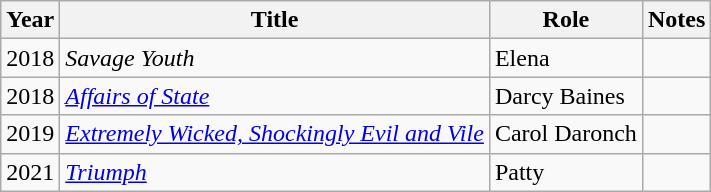<table class = "wikitable">
<tr>
<th>Year</th>
<th>Title</th>
<th>Role</th>
<th>Notes</th>
</tr>
<tr>
<td>2018</td>
<td><em>Savage Youth</em></td>
<td>Elena</td>
<td></td>
</tr>
<tr>
<td>2018</td>
<td><em><a href='#'>Affairs of State</a></em></td>
<td>Darcy Baines</td>
<td></td>
</tr>
<tr>
<td>2019</td>
<td><em><a href='#'>Extremely Wicked, Shockingly Evil and Vile</a></em></td>
<td>Carol Daronch</td>
<td></td>
</tr>
<tr>
<td>2021</td>
<td><em><a href='#'>Triumph</a></em></td>
<td>Patty</td>
<td></td>
</tr>
</table>
